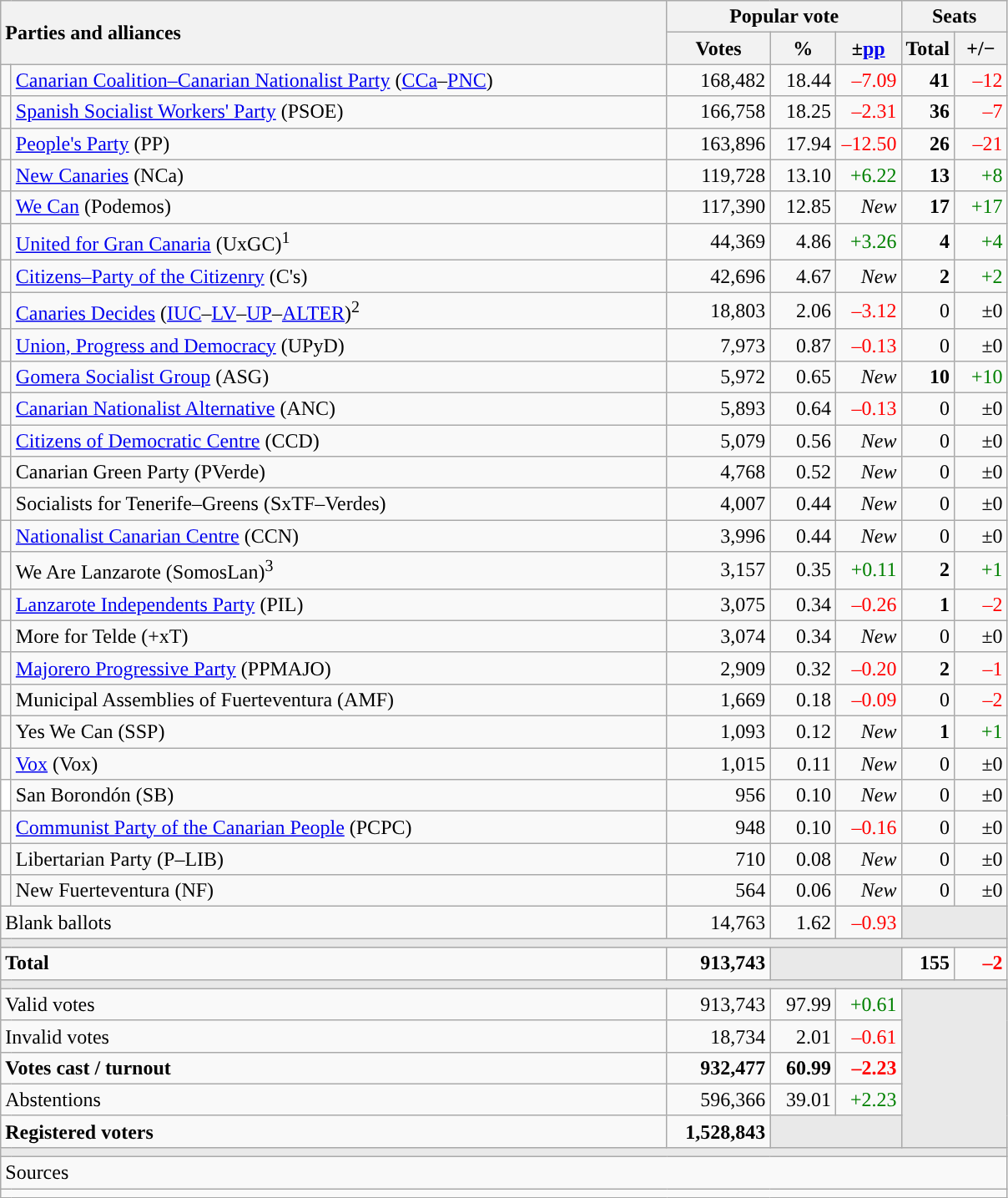<table class="wikitable" style="text-align:right;">
<tr>
<th style="text-align:left;" rowspan="2" colspan="2" width="525">Parties and alliances</th>
<th colspan="3">Popular vote</th>
<th colspan="2">Seats</th>
</tr>
<tr>
<th width="75">Votes</th>
<th width="45">%</th>
<th width="45">±<a href='#'>pp</a></th>
<th width="35">Total</th>
<th width="35">+/−</th>
</tr>
<tr>
<td width="1" style="color:inherit;background:"></td>
<td align="left"><a href='#'>Canarian Coalition–Canarian Nationalist Party</a> (<a href='#'>CCa</a>–<a href='#'>PNC</a>)</td>
<td>168,482</td>
<td>18.44</td>
<td style="color:red;">–7.09</td>
<td><strong>41</strong></td>
<td style="color:red;">–12</td>
</tr>
<tr>
<td style="color:inherit;background:"></td>
<td align="left"><a href='#'>Spanish Socialist Workers' Party</a> (PSOE)</td>
<td>166,758</td>
<td>18.25</td>
<td style="color:red;">–2.31</td>
<td><strong>36</strong></td>
<td style="color:red;">–7</td>
</tr>
<tr>
<td style="color:inherit;background:"></td>
<td align="left"><a href='#'>People's Party</a> (PP)</td>
<td>163,896</td>
<td>17.94</td>
<td style="color:red;">–12.50</td>
<td><strong>26</strong></td>
<td style="color:red;">–21</td>
</tr>
<tr>
<td style="color:inherit;background:"></td>
<td align="left"><a href='#'>New Canaries</a> (NCa)</td>
<td>119,728</td>
<td>13.10</td>
<td style="color:green;">+6.22</td>
<td><strong>13</strong></td>
<td style="color:green;">+8</td>
</tr>
<tr>
<td style="color:inherit;background:"></td>
<td align="left"><a href='#'>We Can</a> (Podemos)</td>
<td>117,390</td>
<td>12.85</td>
<td><em>New</em></td>
<td><strong>17</strong></td>
<td style="color:green;">+17</td>
</tr>
<tr>
<td style="color:inherit;background:"></td>
<td align="left"><a href='#'>United for Gran Canaria</a> (UxGC)<sup>1</sup></td>
<td>44,369</td>
<td>4.86</td>
<td style="color:green;">+3.26</td>
<td><strong>4</strong></td>
<td style="color:green;">+4</td>
</tr>
<tr>
<td style="color:inherit;background:"></td>
<td align="left"><a href='#'>Citizens–Party of the Citizenry</a> (C's)</td>
<td>42,696</td>
<td>4.67</td>
<td><em>New</em></td>
<td><strong>2</strong></td>
<td style="color:green;">+2</td>
</tr>
<tr>
<td style="color:inherit;background:"></td>
<td align="left"><a href='#'>Canaries Decides</a> (<a href='#'>IUC</a>–<a href='#'>LV</a>–<a href='#'>UP</a>–<a href='#'>ALTER</a>)<sup>2</sup></td>
<td>18,803</td>
<td>2.06</td>
<td style="color:red;">–3.12</td>
<td>0</td>
<td>±0</td>
</tr>
<tr>
<td style="color:inherit;background:"></td>
<td align="left"><a href='#'>Union, Progress and Democracy</a> (UPyD)</td>
<td>7,973</td>
<td>0.87</td>
<td style="color:red;">–0.13</td>
<td>0</td>
<td>±0</td>
</tr>
<tr>
<td style="color:inherit;background:"></td>
<td align="left"><a href='#'>Gomera Socialist Group</a> (ASG)</td>
<td>5,972</td>
<td>0.65</td>
<td><em>New</em></td>
<td><strong>10</strong></td>
<td style="color:green;">+10</td>
</tr>
<tr>
<td style="color:inherit;background:"></td>
<td align="left"><a href='#'>Canarian Nationalist Alternative</a> (ANC)</td>
<td>5,893</td>
<td>0.64</td>
<td style="color:red;">–0.13</td>
<td>0</td>
<td>±0</td>
</tr>
<tr>
<td style="color:inherit;background:"></td>
<td align="left"><a href='#'>Citizens of Democratic Centre</a> (CCD)</td>
<td>5,079</td>
<td>0.56</td>
<td><em>New</em></td>
<td>0</td>
<td>±0</td>
</tr>
<tr>
<td style="color:inherit;background:"></td>
<td align="left">Canarian Green Party (PVerde)</td>
<td>4,768</td>
<td>0.52</td>
<td><em>New</em></td>
<td>0</td>
<td>±0</td>
</tr>
<tr>
<td style="color:inherit;background:"></td>
<td align="left">Socialists for Tenerife–Greens (SxTF–Verdes)</td>
<td>4,007</td>
<td>0.44</td>
<td><em>New</em></td>
<td>0</td>
<td>±0</td>
</tr>
<tr>
<td style="color:inherit;background:"></td>
<td align="left"><a href='#'>Nationalist Canarian Centre</a> (CCN)</td>
<td>3,996</td>
<td>0.44</td>
<td><em>New</em></td>
<td>0</td>
<td>±0</td>
</tr>
<tr>
<td style="color:inherit;background:"></td>
<td align="left">We Are Lanzarote (SomosLan)<sup>3</sup></td>
<td>3,157</td>
<td>0.35</td>
<td style="color:green;">+0.11</td>
<td><strong>2</strong></td>
<td style="color:green;">+1</td>
</tr>
<tr>
<td style="color:inherit;background:"></td>
<td align="left"><a href='#'>Lanzarote Independents Party</a> (PIL)</td>
<td>3,075</td>
<td>0.34</td>
<td style="color:red;">–0.26</td>
<td><strong>1</strong></td>
<td style="color:red;">–2</td>
</tr>
<tr>
<td style="color:inherit;background:"></td>
<td align="left">More for Telde (+xT)</td>
<td>3,074</td>
<td>0.34</td>
<td><em>New</em></td>
<td>0</td>
<td>±0</td>
</tr>
<tr>
<td style="color:inherit;background:"></td>
<td align="left"><a href='#'>Majorero Progressive Party</a> (PPMAJO)</td>
<td>2,909</td>
<td>0.32</td>
<td style="color:red;">–0.20</td>
<td><strong>2</strong></td>
<td style="color:red;">–1</td>
</tr>
<tr>
<td style="color:inherit;background:"></td>
<td align="left">Municipal Assemblies of Fuerteventura (AMF)</td>
<td>1,669</td>
<td>0.18</td>
<td style="color:red;">–0.09</td>
<td>0</td>
<td style="color:red;">–2</td>
</tr>
<tr>
<td style="color:inherit;background:"></td>
<td align="left">Yes We Can (SSP)</td>
<td>1,093</td>
<td>0.12</td>
<td><em>New</em></td>
<td><strong>1</strong></td>
<td style="color:green;">+1</td>
</tr>
<tr>
<td style="color:inherit;background:"></td>
<td align="left"><a href='#'>Vox</a> (Vox)</td>
<td>1,015</td>
<td>0.11</td>
<td><em>New</em></td>
<td>0</td>
<td>±0</td>
</tr>
<tr>
<td bgcolor="white"></td>
<td align="left">San Borondón (SB)</td>
<td>956</td>
<td>0.10</td>
<td><em>New</em></td>
<td>0</td>
<td>±0</td>
</tr>
<tr>
<td style="color:inherit;background:"></td>
<td align="left"><a href='#'>Communist Party of the Canarian People</a> (PCPC)</td>
<td>948</td>
<td>0.10</td>
<td style="color:red;">–0.16</td>
<td>0</td>
<td>±0</td>
</tr>
<tr>
<td style="color:inherit;background:"></td>
<td align="left">Libertarian Party (P–LIB)</td>
<td>710</td>
<td>0.08</td>
<td><em>New</em></td>
<td>0</td>
<td>±0</td>
</tr>
<tr>
<td style="color:inherit;background:"></td>
<td align="left">New Fuerteventura (NF)</td>
<td>564</td>
<td>0.06</td>
<td><em>New</em></td>
<td>0</td>
<td>±0</td>
</tr>
<tr>
<td align="left" colspan="2">Blank ballots</td>
<td>14,763</td>
<td>1.62</td>
<td style="color:red;">–0.93</td>
<td bgcolor="#E9E9E9" colspan="2"></td>
</tr>
<tr>
<td colspan="7" bgcolor="#E9E9E9"></td>
</tr>
<tr style="font-weight:bold;">
<td align="left" colspan="2">Total</td>
<td>913,743</td>
<td bgcolor="#E9E9E9" colspan="2"></td>
<td>155</td>
<td style="color:red;">–2</td>
</tr>
<tr>
<td colspan="7" bgcolor="#E9E9E9"></td>
</tr>
<tr>
<td align="left" colspan="2">Valid votes</td>
<td>913,743</td>
<td>97.99</td>
<td style="color:green;">+0.61</td>
<td bgcolor="#E9E9E9" colspan="2" rowspan="5"></td>
</tr>
<tr>
<td align="left" colspan="2">Invalid votes</td>
<td>18,734</td>
<td>2.01</td>
<td style="color:red;">–0.61</td>
</tr>
<tr style="font-weight:bold;">
<td align="left" colspan="2">Votes cast / turnout</td>
<td>932,477</td>
<td>60.99</td>
<td style="color:red;">–2.23</td>
</tr>
<tr>
<td align="left" colspan="2">Abstentions</td>
<td>596,366</td>
<td>39.01</td>
<td style="color:green;">+2.23</td>
</tr>
<tr style="font-weight:bold;">
<td align="left" colspan="2">Registered voters</td>
<td>1,528,843</td>
<td bgcolor="#E9E9E9" colspan="2"></td>
</tr>
<tr>
<td colspan="7" bgcolor="#E9E9E9"></td>
</tr>
<tr>
<td align="left" colspan="7">Sources</td>
</tr>
<tr>
<td colspan="7" style="text-align:left; max-width:790px;"></td>
</tr>
</table>
